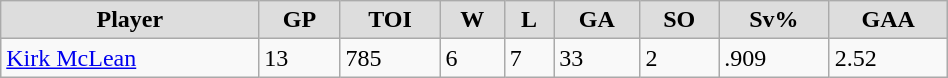<table class="wikitable" width="50%">
<tr align="center"  bgcolor="#dddddd">
<td><strong>Player</strong></td>
<td><strong>GP</strong></td>
<td><strong>TOI</strong></td>
<td><strong>W</strong></td>
<td><strong>L</strong></td>
<td><strong>GA</strong></td>
<td><strong>SO</strong></td>
<td><strong>Sv%</strong></td>
<td><strong>GAA</strong></td>
</tr>
<tr>
<td><a href='#'>Kirk McLean</a></td>
<td>13</td>
<td>785</td>
<td>6</td>
<td>7</td>
<td>33</td>
<td>2</td>
<td>.909</td>
<td>2.52</td>
</tr>
</table>
